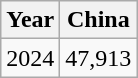<table class="wikitable">
<tr>
<th>Year</th>
<th>China</th>
</tr>
<tr>
<td>2024</td>
<td>47,913</td>
</tr>
</table>
